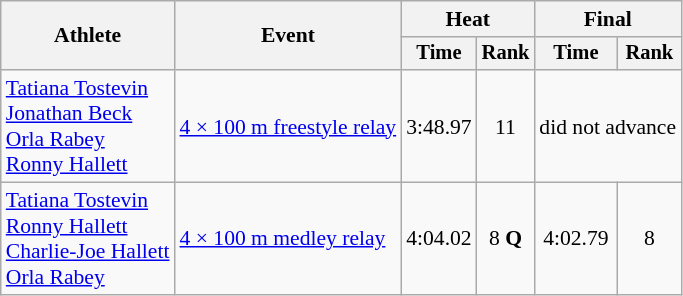<table class=wikitable style=font-size:90%>
<tr>
<th rowspan=2>Athlete</th>
<th rowspan=2>Event</th>
<th colspan=2>Heat</th>
<th colspan=2>Final</th>
</tr>
<tr style=font-size:95%>
<th>Time</th>
<th>Rank</th>
<th>Time</th>
<th>Rank</th>
</tr>
<tr align=center>
<td align=left><a href='#'>Tatiana Tostevin</a><br><a href='#'>Jonathan Beck</a><br><a href='#'>Orla Rabey</a><br><a href='#'>Ronny Hallett</a></td>
<td align=left><a href='#'>4 × 100 m freestyle relay</a></td>
<td>3:48.97</td>
<td>11</td>
<td colspan=2>did not advance</td>
</tr>
<tr align=center>
<td align=left><a href='#'>Tatiana Tostevin</a><br><a href='#'>Ronny Hallett</a><br><a href='#'>Charlie-Joe Hallett</a><br><a href='#'>Orla Rabey</a></td>
<td align=left><a href='#'>4 × 100 m medley relay</a></td>
<td>4:04.02</td>
<td>8 <strong>Q</strong></td>
<td>4:02.79</td>
<td>8</td>
</tr>
</table>
